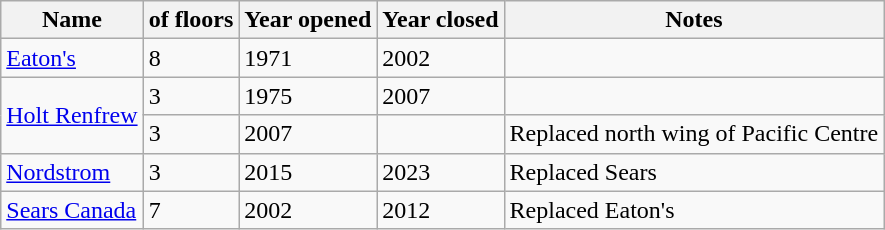<table class="wikitable sortable">
<tr>
<th>Name</th>
<th> of floors</th>
<th>Year opened</th>
<th>Year closed</th>
<th class="unsortable">Notes</th>
</tr>
<tr>
<td><a href='#'>Eaton's</a></td>
<td>8</td>
<td>1971</td>
<td>2002</td>
<td></td>
</tr>
<tr>
<td rowspan="2"><a href='#'>Holt Renfrew</a></td>
<td>3</td>
<td>1975</td>
<td>2007</td>
<td></td>
</tr>
<tr>
<td>3</td>
<td>2007</td>
<td></td>
<td>Replaced north wing of Pacific Centre</td>
</tr>
<tr>
<td><a href='#'>Nordstrom</a></td>
<td>3</td>
<td>2015</td>
<td>2023</td>
<td>Replaced Sears</td>
</tr>
<tr>
<td><a href='#'>Sears Canada</a></td>
<td>7</td>
<td>2002</td>
<td>2012</td>
<td>Replaced Eaton's</td>
</tr>
</table>
